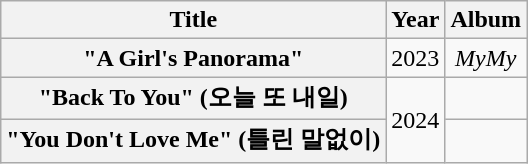<table class="wikitable plainrowheaders" style="text-align:center;">
<tr>
<th>Title</th>
<th>Year</th>
<th>Album</th>
</tr>
<tr>
<th scope="row">"A Girl's Panorama" </th>
<td>2023</td>
<td><em>MyMy</em></td>
</tr>
<tr>
<th scope="row">"Back To You" (오늘 또 내일) </th>
<td rowspan="2">2024</td>
<td></td>
</tr>
<tr>
<th scope="row">"You Don't Love Me" (틀린 말없이) </th>
<td></td>
</tr>
</table>
